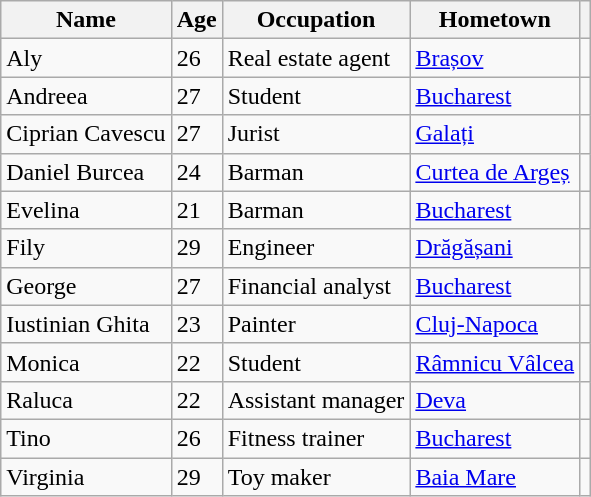<table class="wikitable sortable">
<tr>
<th>Name</th>
<th>Age</th>
<th>Occupation</th>
<th>Hometown</th>
<th class="unsortable"></th>
</tr>
<tr>
<td>Aly</td>
<td>26</td>
<td>Real estate agent</td>
<td><a href='#'>Brașov</a></td>
<td></td>
</tr>
<tr>
<td>Andreea</td>
<td>27</td>
<td>Student</td>
<td><a href='#'>Bucharest</a></td>
<td></td>
</tr>
<tr>
<td>Ciprian Cavescu</td>
<td>27</td>
<td>Jurist</td>
<td><a href='#'>Galați</a></td>
<td></td>
</tr>
<tr>
<td>Daniel Burcea</td>
<td>24</td>
<td>Barman</td>
<td><a href='#'>Curtea de Argeș</a></td>
<td></td>
</tr>
<tr>
<td>Evelina</td>
<td>21</td>
<td>Barman</td>
<td><a href='#'>Bucharest</a></td>
<td></td>
</tr>
<tr>
<td>Fily</td>
<td>29</td>
<td>Engineer</td>
<td><a href='#'>Drăgășani</a></td>
<td></td>
</tr>
<tr>
<td>George</td>
<td>27</td>
<td>Financial analyst</td>
<td><a href='#'>Bucharest</a></td>
<td></td>
</tr>
<tr>
<td>Iustinian Ghita</td>
<td>23</td>
<td>Painter</td>
<td><a href='#'>Cluj-Napoca</a></td>
<td></td>
</tr>
<tr>
<td>Monica</td>
<td>22</td>
<td>Student</td>
<td><a href='#'>Râmnicu Vâlcea</a></td>
<td></td>
</tr>
<tr>
<td>Raluca</td>
<td>22</td>
<td>Assistant manager</td>
<td><a href='#'>Deva</a></td>
<td></td>
</tr>
<tr>
<td>Tino</td>
<td>26</td>
<td>Fitness trainer</td>
<td><a href='#'>Bucharest</a></td>
<td></td>
</tr>
<tr>
<td>Virginia</td>
<td>29</td>
<td>Toy maker</td>
<td><a href='#'>Baia Mare</a></td>
<td></td>
</tr>
</table>
